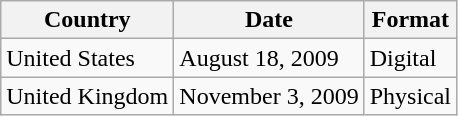<table class="wikitable">
<tr>
<th>Country</th>
<th>Date</th>
<th>Format</th>
</tr>
<tr>
<td>United States</td>
<td>August 18, 2009</td>
<td>Digital</td>
</tr>
<tr>
<td>United Kingdom</td>
<td>November 3, 2009</td>
<td>Physical</td>
</tr>
</table>
